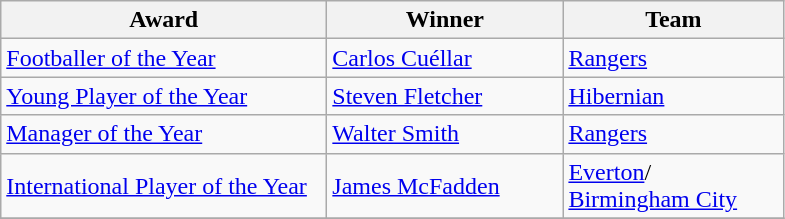<table class="wikitable">
<tr>
<th width=210>Award</th>
<th width=150>Winner</th>
<th width=140>Team</th>
</tr>
<tr>
<td><a href='#'>Footballer of the Year</a></td>
<td> <a href='#'>Carlos Cuéllar</a></td>
<td><a href='#'>Rangers</a></td>
</tr>
<tr>
<td><a href='#'>Young Player of the Year</a></td>
<td> <a href='#'>Steven Fletcher</a></td>
<td><a href='#'>Hibernian</a></td>
</tr>
<tr>
<td><a href='#'>Manager of the Year</a></td>
<td> <a href='#'>Walter Smith</a></td>
<td><a href='#'>Rangers</a></td>
</tr>
<tr>
<td><a href='#'>International Player of the Year</a></td>
<td> <a href='#'>James McFadden</a></td>
<td><a href='#'>Everton</a>/<br><a href='#'>Birmingham City</a></td>
</tr>
<tr>
</tr>
</table>
